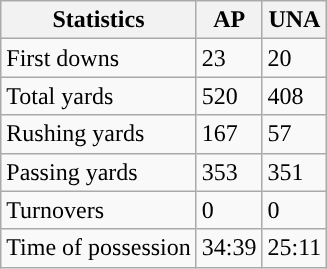<table class="wikitable" style="float: left;">
<tr>
<th>Statistics</th>
<th>AP</th>
<th>UNA</th>
</tr>
<tr>
<td>First downs</td>
<td>23</td>
<td>20</td>
</tr>
<tr>
<td>Total yards</td>
<td>520</td>
<td>408</td>
</tr>
<tr>
<td>Rushing yards</td>
<td>167</td>
<td>57</td>
</tr>
<tr>
<td>Passing yards</td>
<td>353</td>
<td>351</td>
</tr>
<tr>
<td>Turnovers</td>
<td>0</td>
<td>0</td>
</tr>
<tr>
<td>Time of possession</td>
<td>34:39</td>
<td>25:11</td>
</tr>
</table>
